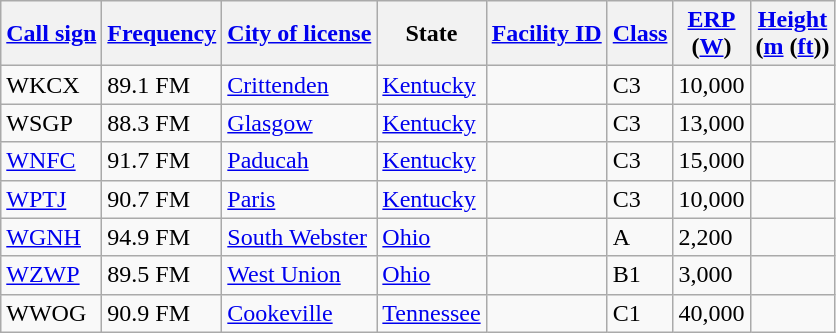<table class="wikitable sortable">
<tr>
<th><a href='#'>Call sign</a></th>
<th data-sort-type="number"><a href='#'>Frequency</a></th>
<th><a href='#'>City of license</a></th>
<th>State</th>
<th data-sort-type="number"><a href='#'>Facility ID</a></th>
<th><a href='#'>Class</a></th>
<th data-sort-type="number"><a href='#'>ERP</a><br>(<a href='#'>W</a>)</th>
<th data-sort-type="number"><a href='#'>Height</a><br>(<a href='#'>m</a> (<a href='#'>ft</a>))</th>
</tr>
<tr>
<td>WKCX</td>
<td>89.1 FM</td>
<td><a href='#'>Crittenden</a></td>
<td><a href='#'>Kentucky</a></td>
<td></td>
<td>C3</td>
<td>10,000</td>
<td></td>
</tr>
<tr>
<td>WSGP</td>
<td>88.3 FM</td>
<td><a href='#'>Glasgow</a></td>
<td><a href='#'>Kentucky</a></td>
<td></td>
<td>C3</td>
<td>13,000</td>
<td></td>
</tr>
<tr>
<td><a href='#'>WNFC</a></td>
<td>91.7 FM</td>
<td><a href='#'>Paducah</a></td>
<td><a href='#'>Kentucky</a></td>
<td></td>
<td>C3</td>
<td>15,000</td>
<td></td>
</tr>
<tr>
<td><a href='#'>WPTJ</a></td>
<td>90.7 FM</td>
<td><a href='#'>Paris</a></td>
<td><a href='#'>Kentucky</a></td>
<td></td>
<td>C3</td>
<td>10,000</td>
<td></td>
</tr>
<tr>
<td><a href='#'>WGNH</a></td>
<td>94.9 FM</td>
<td><a href='#'>South Webster</a></td>
<td><a href='#'>Ohio</a></td>
<td></td>
<td>A</td>
<td>2,200</td>
<td></td>
</tr>
<tr>
<td><a href='#'>WZWP</a></td>
<td>89.5 FM</td>
<td><a href='#'>West Union</a></td>
<td><a href='#'>Ohio</a></td>
<td></td>
<td>B1</td>
<td>3,000</td>
<td></td>
</tr>
<tr>
<td>WWOG</td>
<td>90.9 FM</td>
<td><a href='#'>Cookeville</a></td>
<td><a href='#'>Tennessee</a></td>
<td></td>
<td>C1</td>
<td>40,000</td>
<td></td>
</tr>
</table>
